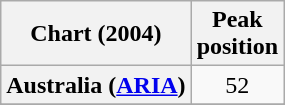<table class="wikitable sortable plainrowheaders" style="text-align:center">
<tr>
<th scope="col">Chart (2004)</th>
<th scope="col">Peak<br>position</th>
</tr>
<tr>
<th scope="row">Australia (<a href='#'>ARIA</a>)</th>
<td>52</td>
</tr>
<tr>
</tr>
<tr>
</tr>
<tr>
</tr>
<tr>
</tr>
<tr>
</tr>
<tr>
</tr>
<tr>
</tr>
<tr>
</tr>
<tr>
</tr>
<tr>
</tr>
</table>
